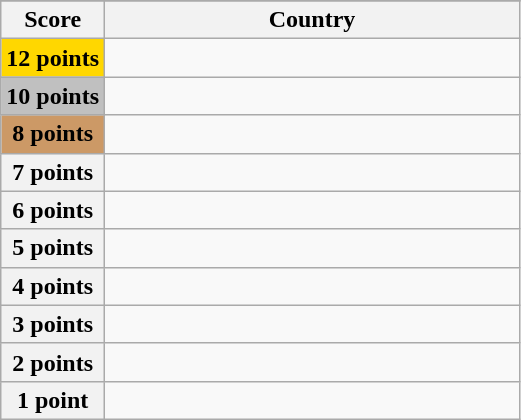<table class="wikitable">
<tr>
</tr>
<tr>
<th scope="col" width="20%">Score</th>
<th scope="col">Country</th>
</tr>
<tr>
<th scope="row" style="background:gold">12 points</th>
<td></td>
</tr>
<tr>
<th scope="row" style="background:silver">10 points</th>
<td></td>
</tr>
<tr>
<th scope="row" style="background:#CC9966">8 points</th>
<td></td>
</tr>
<tr>
<th scope="row">7 points</th>
<td></td>
</tr>
<tr>
<th scope="row">6 points</th>
<td></td>
</tr>
<tr>
<th scope="row">5 points</th>
<td></td>
</tr>
<tr>
<th scope="row">4 points</th>
<td></td>
</tr>
<tr>
<th scope="row">3 points</th>
<td></td>
</tr>
<tr>
<th scope="row">2 points</th>
<td></td>
</tr>
<tr>
<th scope="row">1 point</th>
<td></td>
</tr>
</table>
